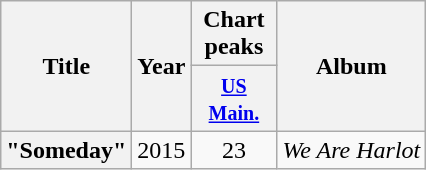<table class="wikitable plainrowheaders">
<tr>
<th rowspan="2">Title</th>
<th rowspan="2">Year</th>
<th colspan="1">Chart peaks</th>
<th rowspan="2">Album</th>
</tr>
<tr>
<th style="width:50px;"><small><a href='#'>US<br>Main.</a><br></small></th>
</tr>
<tr>
<th scope="row">"Someday"</th>
<td rowspan=1>2015</td>
<td style="text-align:center;">23</td>
<td><em>We Are Harlot</em></td>
</tr>
</table>
